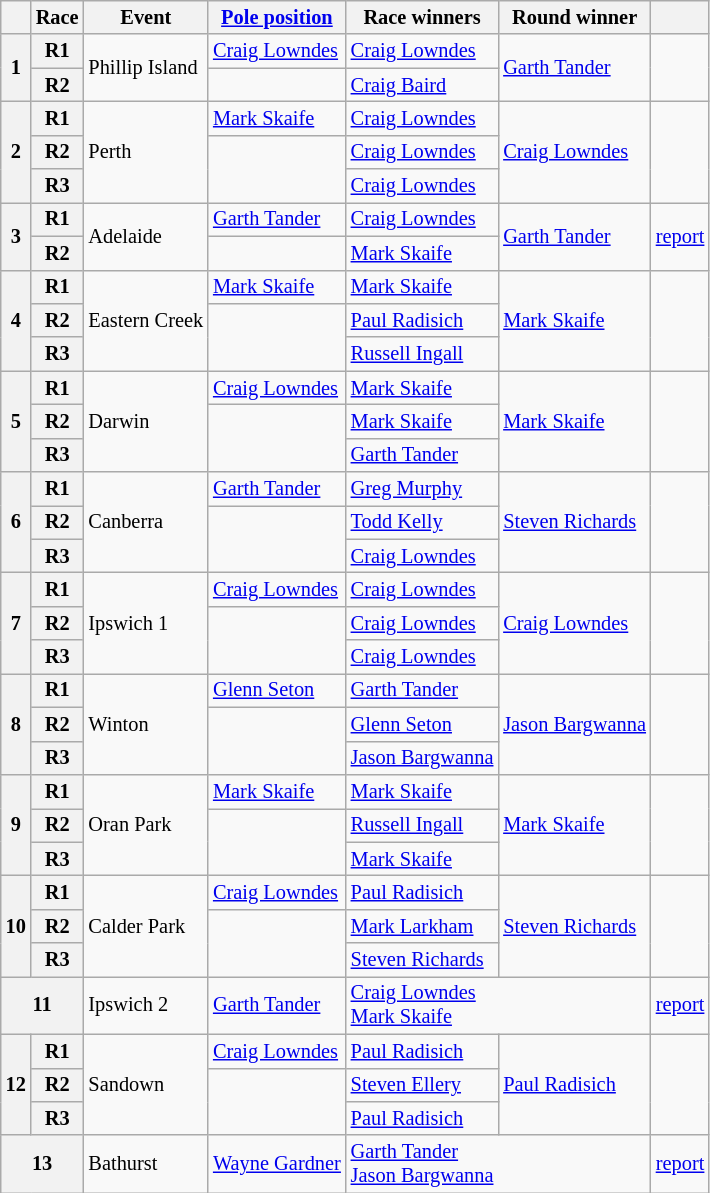<table class="wikitable" style=font-size:85%;>
<tr>
<th></th>
<th>Race</th>
<th>Event</th>
<th><a href='#'>Pole position</a></th>
<th>Race winners</th>
<th>Round winner</th>
<th></th>
</tr>
<tr>
<th rowspan=2>1</th>
<th>R1</th>
<td rowspan=2>Phillip Island</td>
<td> <a href='#'>Craig Lowndes</a></td>
<td> <a href='#'>Craig Lowndes</a></td>
<td rowspan=2> <a href='#'>Garth Tander</a><br></td>
<td rowspan=2></td>
</tr>
<tr>
<th>R2</th>
<td></td>
<td> <a href='#'>Craig Baird</a></td>
</tr>
<tr>
<th rowspan=3>2</th>
<th>R1</th>
<td rowspan=3>Perth</td>
<td> <a href='#'>Mark Skaife</a></td>
<td> <a href='#'>Craig Lowndes</a></td>
<td rowspan=3> <a href='#'>Craig Lowndes</a><br></td>
<td rowspan=3></td>
</tr>
<tr>
<th>R2</th>
<td rowspan=2></td>
<td> <a href='#'>Craig Lowndes</a></td>
</tr>
<tr>
<th>R3</th>
<td> <a href='#'>Craig Lowndes</a></td>
</tr>
<tr>
<th rowspan=2>3</th>
<th>R1</th>
<td rowspan=2>Adelaide</td>
<td> <a href='#'>Garth Tander</a></td>
<td> <a href='#'>Craig Lowndes</a></td>
<td rowspan=2> <a href='#'>Garth Tander</a><br></td>
<td rowspan=2><a href='#'>report</a></td>
</tr>
<tr>
<th>R2</th>
<td></td>
<td> <a href='#'>Mark Skaife</a></td>
</tr>
<tr>
<th rowspan=3>4</th>
<th>R1</th>
<td rowspan=3 nowrap>Eastern Creek</td>
<td> <a href='#'>Mark Skaife</a></td>
<td> <a href='#'>Mark Skaife</a></td>
<td rowspan=3> <a href='#'>Mark Skaife</a><br></td>
<td rowspan=3></td>
</tr>
<tr>
<th>R2</th>
<td rowspan=2></td>
<td> <a href='#'>Paul Radisich</a></td>
</tr>
<tr>
<th>R3</th>
<td> <a href='#'>Russell Ingall</a></td>
</tr>
<tr>
<th rowspan=3>5</th>
<th>R1</th>
<td rowspan=3>Darwin</td>
<td> <a href='#'>Craig Lowndes</a></td>
<td> <a href='#'>Mark Skaife</a></td>
<td rowspan=3> <a href='#'>Mark Skaife</a><br></td>
<td rowspan=3></td>
</tr>
<tr>
<th>R2</th>
<td rowspan=2></td>
<td> <a href='#'>Mark Skaife</a></td>
</tr>
<tr>
<th>R3</th>
<td> <a href='#'>Garth Tander</a></td>
</tr>
<tr>
<th rowspan=3>6</th>
<th>R1</th>
<td rowspan=3>Canberra</td>
<td> <a href='#'>Garth Tander</a></td>
<td> <a href='#'>Greg Murphy</a></td>
<td rowspan=3> <a href='#'>Steven Richards</a><br></td>
<td rowspan=3></td>
</tr>
<tr>
<th>R2</th>
<td rowspan=2></td>
<td> <a href='#'>Todd Kelly</a></td>
</tr>
<tr>
<th>R3</th>
<td> <a href='#'>Craig Lowndes</a></td>
</tr>
<tr>
<th rowspan=3>7</th>
<th>R1</th>
<td rowspan=3>Ipswich 1</td>
<td> <a href='#'>Craig Lowndes</a></td>
<td> <a href='#'>Craig Lowndes</a></td>
<td rowspan=3> <a href='#'>Craig Lowndes</a><br></td>
<td rowspan=3></td>
</tr>
<tr>
<th>R2</th>
<td rowspan=2></td>
<td> <a href='#'>Craig Lowndes</a></td>
</tr>
<tr>
<th>R3</th>
<td> <a href='#'>Craig Lowndes</a></td>
</tr>
<tr>
<th rowspan=3>8</th>
<th>R1</th>
<td rowspan=3>Winton</td>
<td> <a href='#'>Glenn Seton</a></td>
<td> <a href='#'>Garth Tander</a></td>
<td rowspan=3> <a href='#'>Jason Bargwanna</a><br></td>
<td rowspan=3></td>
</tr>
<tr>
<th>R2</th>
<td rowspan=2></td>
<td> <a href='#'>Glenn Seton</a></td>
</tr>
<tr>
<th>R3</th>
<td nowrap> <a href='#'>Jason Bargwanna</a></td>
</tr>
<tr>
<th rowspan=3>9</th>
<th>R1</th>
<td rowspan=3>Oran Park</td>
<td> <a href='#'>Mark Skaife</a></td>
<td> <a href='#'>Mark Skaife</a></td>
<td rowspan=3> <a href='#'>Mark Skaife</a><br></td>
<td rowspan=3></td>
</tr>
<tr>
<th>R2</th>
<td rowspan=2></td>
<td> <a href='#'>Russell Ingall</a></td>
</tr>
<tr>
<th>R3</th>
<td> <a href='#'>Mark Skaife</a></td>
</tr>
<tr>
<th rowspan=3>10</th>
<th>R1</th>
<td rowspan=3>Calder Park</td>
<td> <a href='#'>Craig Lowndes</a></td>
<td> <a href='#'>Paul Radisich</a></td>
<td rowspan=3> <a href='#'>Steven Richards</a><br></td>
<td rowspan=3></td>
</tr>
<tr>
<th>R2</th>
<td rowspan=2></td>
<td> <a href='#'>Mark Larkham</a></td>
</tr>
<tr>
<th>R3</th>
<td> <a href='#'>Steven Richards</a></td>
</tr>
<tr>
<th colspan=2>11</th>
<td>Ipswich 2</td>
<td> <a href='#'>Garth Tander</a></td>
<td colspan=2> <a href='#'>Craig Lowndes</a><br> <a href='#'>Mark Skaife</a><br></td>
<td><a href='#'>report</a></td>
</tr>
<tr>
<th rowspan=3>12</th>
<th>R1</th>
<td rowspan=3>Sandown</td>
<td> <a href='#'>Craig Lowndes</a></td>
<td> <a href='#'>Paul Radisich</a></td>
<td rowspan=3> <a href='#'>Paul Radisich</a><br></td>
<td rowspan=3></td>
</tr>
<tr>
<th>R2</th>
<td rowspan=2></td>
<td> <a href='#'>Steven Ellery</a></td>
</tr>
<tr>
<th>R3</th>
<td> <a href='#'>Paul Radisich</a></td>
</tr>
<tr>
<th colspan=2>13</th>
<td>Bathurst</td>
<td> <a href='#'>Wayne Gardner</a></td>
<td colspan=2> <a href='#'>Garth Tander</a><br> <a href='#'>Jason Bargwanna</a><br></td>
<td><a href='#'>report</a></td>
</tr>
</table>
